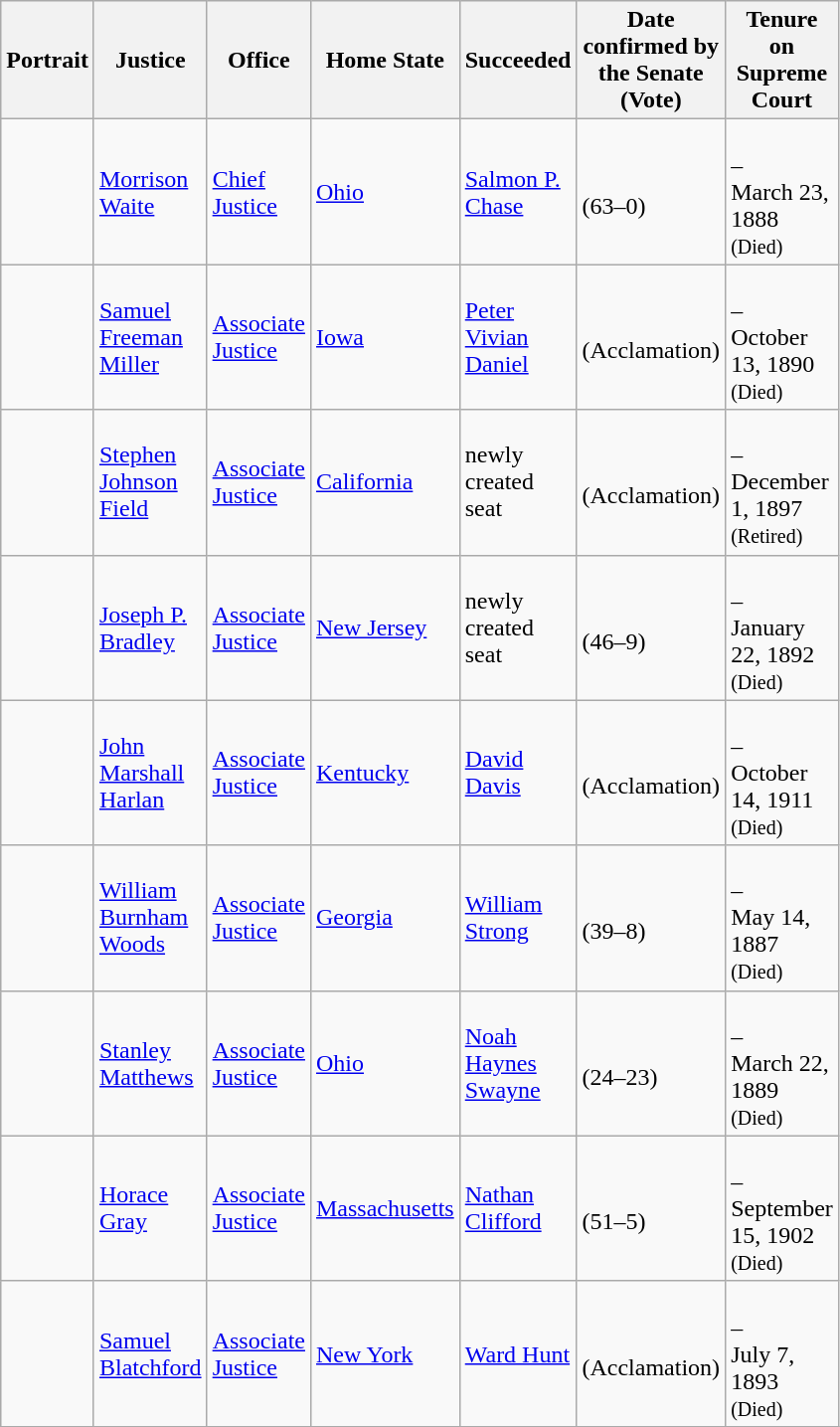<table class="wikitable sortable">
<tr>
<th scope="col" style="width: 10px;">Portrait</th>
<th scope="col" style="width: 10px;">Justice</th>
<th scope="col" style="width: 10px;">Office</th>
<th scope="col" style="width: 10px;">Home State</th>
<th scope="col" style="width: 10px;">Succeeded</th>
<th scope="col" style="width: 10px;">Date confirmed by the Senate<br>(Vote)</th>
<th scope="col" style="width: 10px;">Tenure on Supreme Court</th>
</tr>
<tr>
<td></td>
<td><a href='#'>Morrison Waite</a></td>
<td><a href='#'>Chief Justice</a></td>
<td><a href='#'>Ohio</a></td>
<td><a href='#'>Salmon P. Chase</a></td>
<td><br>(63–0)</td>
<td><br>–<br>March 23, 1888<br><small>(Died)</small></td>
</tr>
<tr>
<td></td>
<td><a href='#'>Samuel Freeman Miller</a></td>
<td><a href='#'>Associate Justice</a></td>
<td><a href='#'>Iowa</a></td>
<td><a href='#'>Peter Vivian Daniel</a></td>
<td><br>(Acclamation)</td>
<td><br>–<br>October 13, 1890<br><small>(Died)</small></td>
</tr>
<tr>
<td></td>
<td><a href='#'>Stephen Johnson Field</a></td>
<td><a href='#'>Associate Justice</a></td>
<td><a href='#'>California</a></td>
<td>newly created seat</td>
<td><br>(Acclamation)</td>
<td><br>–<br>December 1, 1897<br><small>(Retired)</small></td>
</tr>
<tr>
<td></td>
<td><a href='#'>Joseph P. Bradley</a></td>
<td><a href='#'>Associate Justice</a></td>
<td><a href='#'>New Jersey</a></td>
<td>newly created seat</td>
<td><br>(46–9)</td>
<td><br>–<br>January 22, 1892<br><small>(Died)</small></td>
</tr>
<tr>
<td></td>
<td><a href='#'>John Marshall Harlan</a></td>
<td><a href='#'>Associate Justice</a></td>
<td><a href='#'>Kentucky</a></td>
<td><a href='#'>David Davis</a></td>
<td><br>(Acclamation)</td>
<td><br>–<br>October 14, 1911<br><small>(Died)</small></td>
</tr>
<tr>
<td></td>
<td><a href='#'>William Burnham Woods</a></td>
<td><a href='#'>Associate Justice</a></td>
<td><a href='#'>Georgia</a></td>
<td><a href='#'>William Strong</a></td>
<td><br>(39–8)</td>
<td><br>–<br>May 14, 1887<br><small>(Died)</small></td>
</tr>
<tr>
<td></td>
<td><a href='#'>Stanley Matthews</a></td>
<td><a href='#'>Associate Justice</a></td>
<td><a href='#'>Ohio</a></td>
<td><a href='#'>Noah Haynes Swayne</a></td>
<td><br>(24–23)</td>
<td><br>–<br>March 22, 1889<br><small>(Died)</small></td>
</tr>
<tr>
<td></td>
<td><a href='#'>Horace Gray</a></td>
<td><a href='#'>Associate Justice</a></td>
<td><a href='#'>Massachusetts</a></td>
<td><a href='#'>Nathan Clifford</a></td>
<td><br>(51–5)</td>
<td><br>–<br>September 15, 1902<br><small>(Died)</small></td>
</tr>
<tr>
<td></td>
<td><a href='#'>Samuel Blatchford</a></td>
<td><a href='#'>Associate Justice</a></td>
<td><a href='#'>New York</a></td>
<td><a href='#'>Ward Hunt</a></td>
<td><br>(Acclamation)</td>
<td><br>–<br>July 7, 1893<br><small>(Died)</small></td>
</tr>
<tr>
</tr>
</table>
